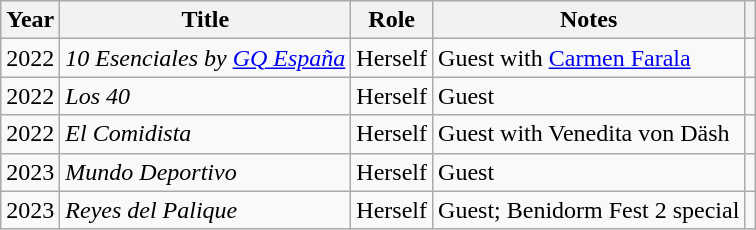<table class="wikitable plainrowheaders sortable">
<tr>
<th scope="col">Year</th>
<th scope="col">Title</th>
<th scope="col">Role</th>
<th scope="col">Notes</th>
<th class="unsortable" style="text-align: center;"></th>
</tr>
<tr>
<td>2022</td>
<td><em>10 Esenciales by <a href='#'>GQ España</a></em></td>
<td>Herself</td>
<td>Guest with <a href='#'>Carmen Farala</a></td>
<td style="text-align: center;"></td>
</tr>
<tr>
<td>2022</td>
<td><em>Los 40</em></td>
<td>Herself</td>
<td>Guest</td>
<td style="text-align: center;"></td>
</tr>
<tr>
<td>2022</td>
<td><em>El Comidista</em></td>
<td>Herself</td>
<td>Guest with Venedita von Däsh</td>
<td style="text-align: center;"></td>
</tr>
<tr>
<td>2023</td>
<td><em>Mundo Deportivo</em></td>
<td>Herself</td>
<td>Guest</td>
<td style="text-align: center;"></td>
</tr>
<tr>
<td>2023</td>
<td><em>Reyes del Palique</em></td>
<td>Herself</td>
<td>Guest; Benidorm Fest 2 special</td>
<td style="text-align: center;"></td>
</tr>
</table>
